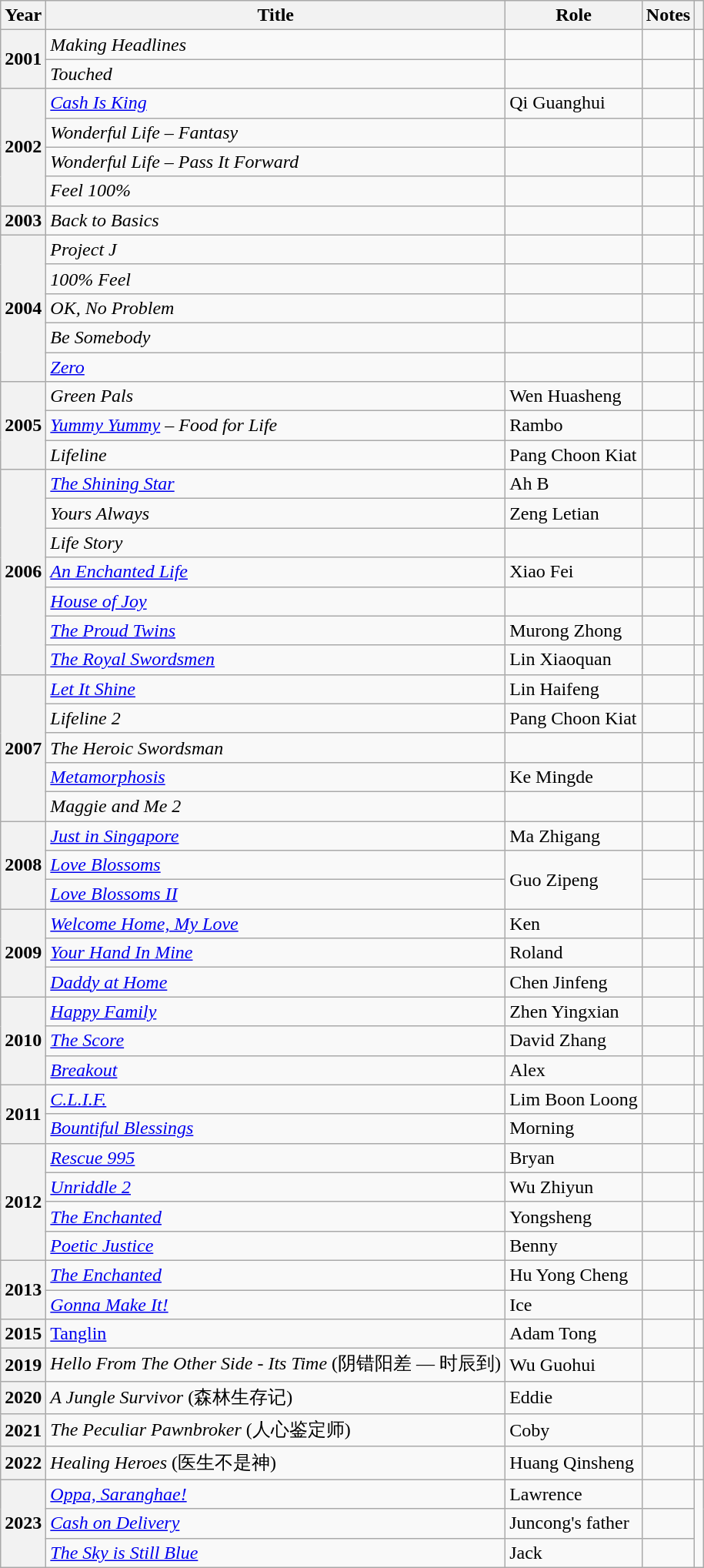<table class="wikitable sortable plainrowheaders">
<tr>
<th scope="col">Year</th>
<th scope="col">Title</th>
<th scope="col">Role</th>
<th scope="col" class="unsortable">Notes</th>
<th scope="col" class="unsortable"></th>
</tr>
<tr>
<th scope="row" rowspan=2>2001</th>
<td><em>Making Headlines</em></td>
<td></td>
<td></td>
<td></td>
</tr>
<tr>
<td><em>Touched</em></td>
<td></td>
<td></td>
<td></td>
</tr>
<tr>
<th scope="row" rowspan=4>2002</th>
<td><em><a href='#'>Cash Is King</a></em></td>
<td>Qi Guanghui</td>
<td></td>
<td></td>
</tr>
<tr>
<td><em>Wonderful Life – Fantasy</em></td>
<td></td>
<td></td>
<td></td>
</tr>
<tr>
<td><em>Wonderful Life – Pass It Forward</em></td>
<td></td>
<td></td>
<td></td>
</tr>
<tr>
<td><em>Feel 100%</em></td>
<td></td>
<td></td>
<td></td>
</tr>
<tr>
<th scope="row">2003</th>
<td><em>Back to Basics</em></td>
<td></td>
<td></td>
<td></td>
</tr>
<tr>
<th scope="row" rowspan=5>2004</th>
<td><em>Project J</em></td>
<td></td>
<td></td>
<td></td>
</tr>
<tr>
<td><em>100% Feel</em></td>
<td></td>
<td></td>
<td></td>
</tr>
<tr>
<td><em>OK, No Problem</em></td>
<td></td>
<td></td>
<td></td>
</tr>
<tr>
<td><em>Be Somebody</em></td>
<td></td>
<td></td>
<td></td>
</tr>
<tr>
<td><em><a href='#'>Zero</a></em></td>
<td></td>
<td></td>
<td></td>
</tr>
<tr>
<th scope="row" rowspan=3>2005</th>
<td><em>Green Pals</em></td>
<td>Wen Huasheng</td>
<td></td>
<td></td>
</tr>
<tr>
<td><em><a href='#'>Yummy Yummy</a> – Food for Life</em></td>
<td>Rambo</td>
<td></td>
<td></td>
</tr>
<tr>
<td><em>Lifeline</em></td>
<td>Pang Choon Kiat</td>
<td></td>
<td></td>
</tr>
<tr>
<th scope="row" rowspan=7>2006</th>
<td><em><a href='#'>The Shining Star</a></em></td>
<td>Ah B</td>
<td></td>
<td></td>
</tr>
<tr>
<td><em>Yours Always</em></td>
<td>Zeng Letian</td>
<td></td>
<td></td>
</tr>
<tr>
<td><em>Life Story</em></td>
<td></td>
<td></td>
<td></td>
</tr>
<tr>
<td><em><a href='#'>An Enchanted Life</a></em></td>
<td>Xiao Fei</td>
<td></td>
<td></td>
</tr>
<tr>
<td><em><a href='#'>House of Joy</a></em></td>
<td></td>
<td></td>
<td></td>
</tr>
<tr>
<td><em><a href='#'>The Proud Twins</a></em></td>
<td>Murong Zhong</td>
<td></td>
<td></td>
</tr>
<tr>
<td><em><a href='#'>The Royal Swordsmen</a></em></td>
<td>Lin Xiaoquan</td>
<td></td>
<td></td>
</tr>
<tr>
<th scope="row" rowspan=5>2007</th>
<td><em><a href='#'>Let It Shine</a></em></td>
<td>Lin Haifeng</td>
<td></td>
<td></td>
</tr>
<tr>
<td><em>Lifeline 2</em></td>
<td>Pang Choon Kiat</td>
<td></td>
<td></td>
</tr>
<tr>
<td><em>The Heroic Swordsman</em></td>
<td></td>
<td></td>
<td></td>
</tr>
<tr>
<td><em><a href='#'>Metamorphosis</a></em></td>
<td>Ke Mingde</td>
<td></td>
<td></td>
</tr>
<tr>
<td><em>Maggie and Me 2</em></td>
<td></td>
<td></td>
<td></td>
</tr>
<tr>
<th scope="row" rowspan=3>2008</th>
<td><em><a href='#'>Just in Singapore</a></em></td>
<td>Ma Zhigang</td>
<td></td>
<td></td>
</tr>
<tr>
<td><em><a href='#'>Love Blossoms</a></em></td>
<td rowspan="2">Guo Zipeng</td>
<td></td>
<td></td>
</tr>
<tr>
<td><em><a href='#'>Love Blossoms II</a></em></td>
<td></td>
<td></td>
</tr>
<tr>
<th scope="row" rowspan="3">2009</th>
<td><em><a href='#'>Welcome Home, My Love</a></em></td>
<td>Ken</td>
<td></td>
<td></td>
</tr>
<tr>
<td><em><a href='#'>Your Hand In Mine</a></em></td>
<td>Roland</td>
<td></td>
<td></td>
</tr>
<tr>
<td><em><a href='#'>Daddy at Home</a></em></td>
<td>Chen Jinfeng</td>
<td></td>
<td></td>
</tr>
<tr>
<th scope="row" rowspan="3">2010</th>
<td><em><a href='#'>Happy Family</a></em></td>
<td>Zhen Yingxian</td>
<td></td>
<td></td>
</tr>
<tr>
<td><em><a href='#'>The Score</a></em></td>
<td>David Zhang</td>
<td></td>
<td></td>
</tr>
<tr>
<td><em><a href='#'>Breakout</a></em></td>
<td>Alex</td>
<td></td>
<td></td>
</tr>
<tr>
<th scope="row" rowspan="2">2011</th>
<td><em><a href='#'>C.L.I.F.</a></em></td>
<td>Lim Boon Loong</td>
<td></td>
<td></td>
</tr>
<tr>
<td><em><a href='#'>Bountiful Blessings</a></em></td>
<td>Morning</td>
<td></td>
<td></td>
</tr>
<tr>
<th scope="row" rowspan="4">2012</th>
<td><em><a href='#'>Rescue 995</a></em></td>
<td>Bryan</td>
<td></td>
<td></td>
</tr>
<tr>
<td><em><a href='#'>Unriddle 2</a></em></td>
<td>Wu Zhiyun</td>
<td></td>
<td></td>
</tr>
<tr>
<td><em><a href='#'>The Enchanted</a></em></td>
<td>Yongsheng</td>
<td></td>
<td></td>
</tr>
<tr>
<td><em><a href='#'>Poetic Justice</a></em></td>
<td>Benny</td>
<td></td>
<td></td>
</tr>
<tr>
<th scope="row" rowspan="2">2013</th>
<td><a href='#'><em>The Enchanted</em></a></td>
<td>Hu Yong Cheng</td>
<td></td>
<td></td>
</tr>
<tr>
<td><em><a href='#'>Gonna Make It!</a></em></td>
<td>Ice</td>
<td></td>
<td></td>
</tr>
<tr>
<th scope="row">2015</th>
<td><a href='#'>Tanglin</a></td>
<td>Adam Tong</td>
<td></td>
<td></td>
</tr>
<tr>
<th scope="row">2019</th>
<td><em>Hello From The Other Side - Its Time</em> (阴错阳差 — 时辰到)</td>
<td>Wu Guohui</td>
<td></td>
<td></td>
</tr>
<tr>
<th scope="row">2020</th>
<td><em> A Jungle Survivor </em> (森林生存记)</td>
<td>Eddie</td>
<td></td>
<td></td>
</tr>
<tr>
<th scope="row">2021</th>
<td><em>The Peculiar Pawnbroker</em> (人心鉴定师)</td>
<td>Coby</td>
<td></td>
<td></td>
</tr>
<tr>
<th scope="row">2022</th>
<td><em>Healing Heroes</em> (医生不是神)</td>
<td>Huang Qinsheng</td>
<td></td>
<td></td>
</tr>
<tr>
<th scope="row" rowspan="3">2023</th>
<td><em><a href='#'>Oppa, Saranghae!</a></em></td>
<td>Lawrence</td>
<td></td>
</tr>
<tr>
<td><em><a href='#'>Cash on Delivery</a></em></td>
<td>Juncong's father</td>
<td></td>
</tr>
<tr>
<td><em><a href='#'>The Sky is Still Blue</a></em></td>
<td>Jack</td>
<td></td>
</tr>
</table>
